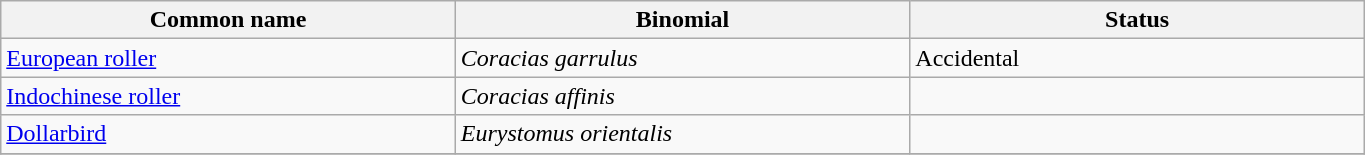<table width=72% class="wikitable">
<tr>
<th width=24%>Common name</th>
<th width=24%>Binomial</th>
<th width=24%>Status</th>
</tr>
<tr>
<td><a href='#'>European roller</a></td>
<td><em>Coracias garrulus</em></td>
<td>Accidental</td>
</tr>
<tr>
<td><a href='#'>Indochinese roller</a></td>
<td><em>Coracias affinis</em></td>
<td></td>
</tr>
<tr>
<td><a href='#'>Dollarbird</a></td>
<td><em>Eurystomus orientalis</em></td>
<td></td>
</tr>
<tr>
</tr>
</table>
